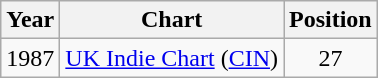<table class="wikitable">
<tr>
<th>Year</th>
<th>Chart</th>
<th>Position</th>
</tr>
<tr>
<td>1987</td>
<td><a href='#'>UK Indie Chart</a> (<a href='#'>CIN</a>)</td>
<td align="center">27</td>
</tr>
</table>
